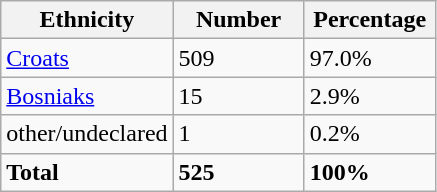<table class="wikitable">
<tr>
<th width="100px">Ethnicity</th>
<th width="80px">Number</th>
<th width="80px">Percentage</th>
</tr>
<tr>
<td><a href='#'>Croats</a></td>
<td>509</td>
<td>97.0%</td>
</tr>
<tr>
<td><a href='#'>Bosniaks</a></td>
<td>15</td>
<td>2.9%</td>
</tr>
<tr>
<td>other/undeclared</td>
<td>1</td>
<td>0.2%</td>
</tr>
<tr>
<td><strong>Total</strong></td>
<td><strong>525</strong></td>
<td><strong>100%</strong></td>
</tr>
</table>
